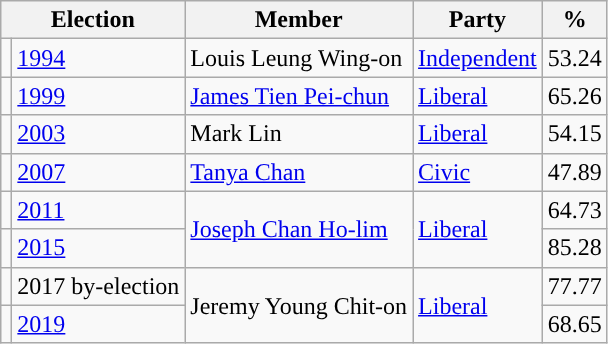<table class="wikitable">
<tr>
<th colspan="2">Election</th>
<th>Member</th>
<th>Party</th>
<th>%</th>
</tr>
<tr>
<td style="background-color: "></td>
<td><a href='#'>1994</a></td>
<td>Louis Leung Wing-on</td>
<td><a href='#'>Independent</a></td>
<td>53.24</td>
</tr>
<tr>
<td style="background-color: "></td>
<td><a href='#'>1999</a></td>
<td><a href='#'>James Tien Pei-chun</a></td>
<td><a href='#'>Liberal</a></td>
<td>65.26</td>
</tr>
<tr>
<td style="background-color: "></td>
<td><a href='#'>2003</a></td>
<td>Mark Lin</td>
<td><a href='#'>Liberal</a></td>
<td>54.15</td>
</tr>
<tr>
<td style="background-color: "></td>
<td><a href='#'>2007</a></td>
<td><a href='#'>Tanya Chan</a></td>
<td><a href='#'>Civic</a></td>
<td>47.89</td>
</tr>
<tr>
<td style="background-color: "></td>
<td><a href='#'>2011</a></td>
<td rowspan=2><a href='#'>Joseph Chan Ho-lim</a></td>
<td rowspan=2><a href='#'>Liberal</a></td>
<td>64.73</td>
</tr>
<tr>
<td style="background-color: "></td>
<td><a href='#'>2015</a></td>
<td>85.28</td>
</tr>
<tr>
<td style="background-color: "></td>
<td>2017 by-election</td>
<td rowspan=2>Jeremy Young Chit-on</td>
<td rowspan=2><a href='#'>Liberal</a></td>
<td>77.77</td>
</tr>
<tr>
<td style="background-color: "></td>
<td><a href='#'>2019</a></td>
<td>68.65</td>
</tr>
</table>
